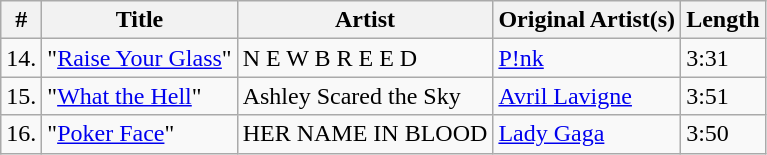<table class="wikitable" border="1">
<tr>
<th>#</th>
<th>Title</th>
<th>Artist</th>
<th>Original Artist(s)</th>
<th>Length</th>
</tr>
<tr>
<td>14.</td>
<td>"<a href='#'>Raise Your Glass</a>"</td>
<td>N E W B R E E D</td>
<td><a href='#'>P!nk</a></td>
<td>3:31</td>
</tr>
<tr>
<td>15.</td>
<td>"<a href='#'>What the Hell</a>"</td>
<td>Ashley Scared the Sky</td>
<td><a href='#'>Avril Lavigne</a></td>
<td>3:51</td>
</tr>
<tr>
<td>16.</td>
<td>"<a href='#'>Poker Face</a>"</td>
<td>HER NAME IN BLOOD</td>
<td><a href='#'>Lady Gaga</a></td>
<td>3:50</td>
</tr>
</table>
